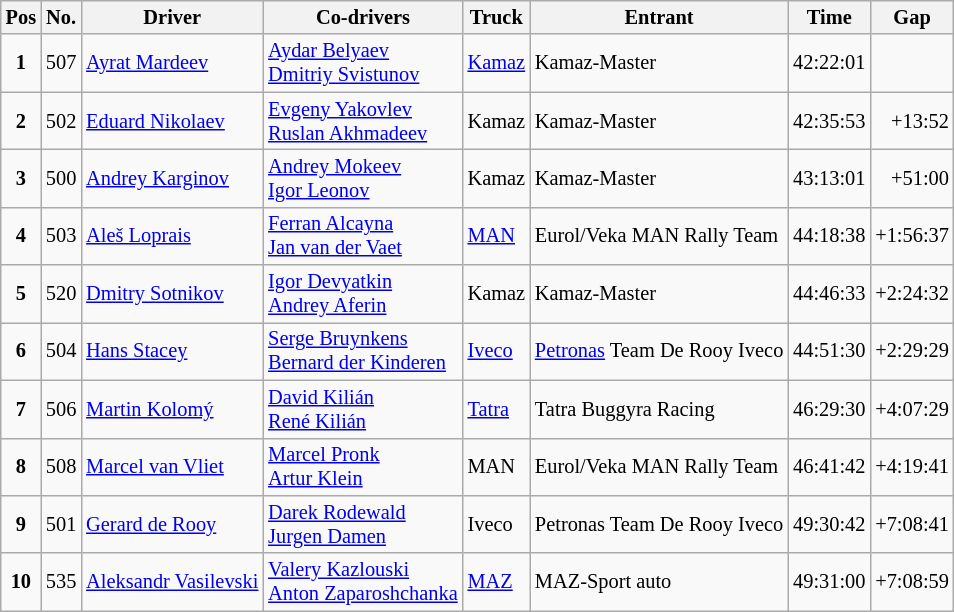<table class="wikitable" style="font-size:85%;">
<tr>
<th>Pos</th>
<th>No.</th>
<th>Driver</th>
<th>Co-drivers</th>
<th>Truck</th>
<th>Entrant</th>
<th>Time</th>
<th>Gap</th>
</tr>
<tr>
<td align=center><strong>1</strong></td>
<td>507</td>
<td> <a href='#'>Ayrat Mardeev</a></td>
<td> <a href='#'>Aydar Belyaev</a> <br>  <a href='#'>Dmitriy Svistunov</a></td>
<td><a href='#'>Kamaz</a></td>
<td>Kamaz-Master</td>
<td>42:22:01</td>
<td></td>
</tr>
<tr>
<td align=center><strong>2</strong></td>
<td>502</td>
<td> <a href='#'>Eduard Nikolaev</a></td>
<td> <a href='#'>Evgeny Yakovlev</a> <br>  <a href='#'>Ruslan Akhmadeev</a></td>
<td>Kamaz</td>
<td>Kamaz-Master</td>
<td>42:35:53</td>
<td align=right>+13:52</td>
</tr>
<tr>
<td align=center><strong>3</strong></td>
<td>500</td>
<td> <a href='#'>Andrey Karginov</a></td>
<td> <a href='#'>Andrey Mokeev</a> <br>  <a href='#'>Igor Leonov</a></td>
<td>Kamaz</td>
<td>Kamaz-Master</td>
<td>43:13:01</td>
<td align=right>+51:00</td>
</tr>
<tr>
<td align=center><strong>4</strong></td>
<td>503</td>
<td> <a href='#'>Aleš Loprais</a></td>
<td> <a href='#'>Ferran Alcayna</a> <br>  <a href='#'>Jan van der Vaet</a></td>
<td><a href='#'>MAN</a></td>
<td>Eurol/Veka MAN Rally Team</td>
<td>44:18:38</td>
<td align=right>+1:56:37</td>
</tr>
<tr>
<td align=center><strong>5</strong></td>
<td>520</td>
<td> <a href='#'>Dmitry Sotnikov</a></td>
<td> <a href='#'>Igor Devyatkin</a><br>  <a href='#'>Andrey Aferin</a></td>
<td>Kamaz</td>
<td>Kamaz-Master</td>
<td>44:46:33</td>
<td align=right>+2:24:32</td>
</tr>
<tr>
<td align=center><strong>6</strong></td>
<td>504</td>
<td> <a href='#'>Hans Stacey</a></td>
<td> <a href='#'>Serge Bruynkens</a> <br>  <a href='#'>Bernard der Kinderen</a></td>
<td><a href='#'>Iveco</a></td>
<td><a href='#'>Petronas</a> Team De Rooy Iveco</td>
<td>44:51:30</td>
<td align=right>+2:29:29</td>
</tr>
<tr>
<td align=center><strong>7</strong></td>
<td>506</td>
<td> <a href='#'>Martin Kolomý</a></td>
<td> <a href='#'>David Kilián</a><br> <a href='#'>René Kilián</a></td>
<td><a href='#'>Tatra</a></td>
<td>Tatra Buggyra Racing</td>
<td>46:29:30</td>
<td align=right>+4:07:29</td>
</tr>
<tr>
<td align=center><strong>8</strong></td>
<td>508</td>
<td> <a href='#'>Marcel van Vliet</a></td>
<td> <a href='#'>Marcel Pronk</a><br> <a href='#'>Artur Klein</a></td>
<td>MAN</td>
<td>Eurol/Veka MAN Rally Team</td>
<td>46:41:42</td>
<td align="right">+4:19:41</td>
</tr>
<tr>
<td align=center><strong>9</strong></td>
<td>501</td>
<td> <a href='#'>Gerard de Rooy</a></td>
<td> <a href='#'>Darek Rodewald</a><br> <a href='#'>Jurgen Damen</a></td>
<td>Iveco</td>
<td>Petronas Team De Rooy Iveco</td>
<td>49:30:42</td>
<td align=right>+7:08:41</td>
</tr>
<tr>
<td align=center><strong>10</strong></td>
<td>535</td>
<td> <a href='#'>Aleksandr Vasilevski</a></td>
<td> <a href='#'>Valery Kazlouski</a> <br>  <a href='#'>Anton Zaparoshchanka</a></td>
<td><a href='#'>MAZ</a></td>
<td>MAZ-Sport auto</td>
<td>49:31:00</td>
<td align=right>+7:08:59</td>
</tr>
</table>
